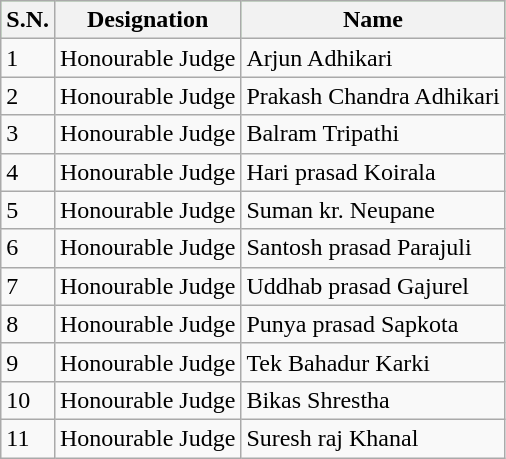<table class="wikitable sortable">
<tr style="background:#98fb98;">
<th>S.N.</th>
<th>Designation</th>
<th>Name</th>
</tr>
<tr>
<td>1</td>
<td>Honourable Judge</td>
<td>Arjun Adhikari</td>
</tr>
<tr>
<td>2</td>
<td>Honourable Judge</td>
<td>Prakash Chandra Adhikari</td>
</tr>
<tr>
<td>3</td>
<td>Honourable Judge</td>
<td>Balram Tripathi</td>
</tr>
<tr>
<td>4</td>
<td>Honourable Judge</td>
<td>Hari prasad Koirala</td>
</tr>
<tr>
<td>5</td>
<td>Honourable Judge</td>
<td>Suman kr. Neupane</td>
</tr>
<tr>
<td>6</td>
<td>Honourable Judge</td>
<td>Santosh prasad Parajuli</td>
</tr>
<tr>
<td>7</td>
<td>Honourable Judge</td>
<td>Uddhab prasad Gajurel</td>
</tr>
<tr>
<td>8</td>
<td>Honourable Judge</td>
<td>Punya prasad Sapkota</td>
</tr>
<tr>
<td>9</td>
<td>Honourable Judge</td>
<td>Tek Bahadur Karki</td>
</tr>
<tr>
<td>10</td>
<td>Honourable Judge</td>
<td>Bikas Shrestha</td>
</tr>
<tr>
<td>11</td>
<td>Honourable Judge</td>
<td>Suresh raj Khanal</td>
</tr>
</table>
